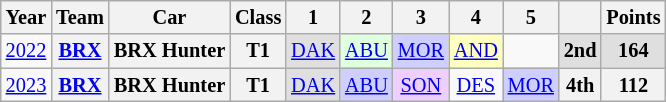<table class="wikitable" style="text-align:center; font-size:85%">
<tr>
<th>Year</th>
<th>Team</th>
<th>Car</th>
<th>Class</th>
<th>1</th>
<th>2</th>
<th>3</th>
<th>4</th>
<th>5</th>
<th></th>
<th>Points</th>
</tr>
<tr>
<td><a href='#'>2022</a></td>
<th nowrap><a href='#'>BRX</a></th>
<th nowrap>BRX Hunter</th>
<th>T1</th>
<td style="background:#DFDFDF;"><a href='#'>DAK</a><br></td>
<td style="background:#DFFFDF;"><a href='#'>ABU</a><br></td>
<td style="background:#CFCFFF;"><a href='#'>MOR</a><br></td>
<td style="background:#FFFFBF;"><a href='#'>AND</a><br></td>
<td></td>
<th style="background:#DFDFDF;">2nd</th>
<th style="background:#DFDFDF;">164</th>
</tr>
<tr>
<td><a href='#'>2023</a></td>
<th nowrap><a href='#'>BRX</a></th>
<th nowrap>BRX Hunter</th>
<th>T1</th>
<td style="background:#DFDFDF;"><a href='#'>DAK</a><br></td>
<td style="background:#cfcfff;"><a href='#'>ABU</a> <br> </td>
<td style="background:#efcfff;"><a href='#'>SON</a> <br> </td>
<td><a href='#'>DES</a></td>
<td style="background:#cfcfff;"><a href='#'>MOR</a> <br> </td>
<th>4th</th>
<th>112</th>
</tr>
</table>
